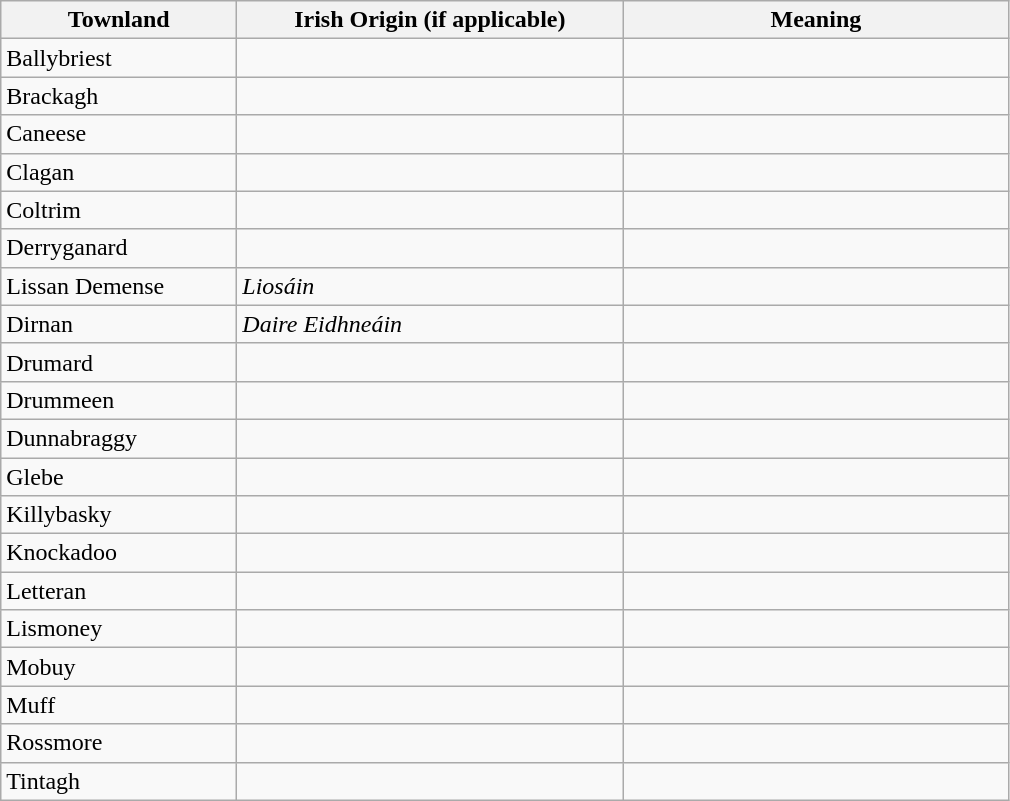<table class="wikitable" style="border:1px solid darkgray;">
<tr>
<th width="150">Townland</th>
<th width="250">Irish Origin (if applicable)</th>
<th width="250">Meaning</th>
</tr>
<tr>
<td>Ballybriest</td>
<td></td>
<td></td>
</tr>
<tr>
<td>Brackagh</td>
<td></td>
<td></td>
</tr>
<tr>
<td>Caneese</td>
<td></td>
<td></td>
</tr>
<tr>
<td>Clagan</td>
<td></td>
<td></td>
</tr>
<tr>
<td>Coltrim</td>
<td></td>
<td></td>
</tr>
<tr>
<td>Derryganard</td>
<td></td>
<td></td>
</tr>
<tr>
<td>Lissan Demense</td>
<td><em>Liosáin</em></td>
<td></td>
</tr>
<tr>
<td>Dirnan</td>
<td><em>Daire Eidhneáin</em></td>
<td></td>
</tr>
<tr>
<td>Drumard</td>
<td></td>
<td></td>
</tr>
<tr>
<td>Drummeen</td>
<td></td>
<td></td>
</tr>
<tr>
<td>Dunnabraggy</td>
<td></td>
<td></td>
</tr>
<tr>
<td>Glebe</td>
<td></td>
<td></td>
</tr>
<tr>
<td>Killybasky</td>
<td></td>
<td></td>
</tr>
<tr>
<td>Knockadoo</td>
<td></td>
<td></td>
</tr>
<tr>
<td>Letteran</td>
<td></td>
<td></td>
</tr>
<tr>
<td>Lismoney</td>
<td></td>
<td></td>
</tr>
<tr>
<td>Mobuy</td>
<td></td>
<td></td>
</tr>
<tr>
<td>Muff</td>
<td></td>
<td></td>
</tr>
<tr>
<td>Rossmore</td>
<td></td>
<td></td>
</tr>
<tr>
<td>Tintagh</td>
<td></td>
<td></td>
</tr>
</table>
